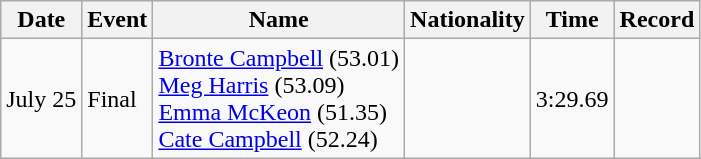<table class=wikitable>
<tr>
<th>Date</th>
<th>Event</th>
<th>Name</th>
<th>Nationality</th>
<th>Time</th>
<th>Record</th>
</tr>
<tr>
<td>July 25</td>
<td>Final</td>
<td><a href='#'>Bronte Campbell</a> (53.01)<br><a href='#'>Meg Harris</a> (53.09)<br><a href='#'>Emma McKeon</a> (51.35)<br><a href='#'>Cate Campbell</a> (52.24)</td>
<td align=left></td>
<td>3:29.69</td>
<td align=center></td>
</tr>
</table>
